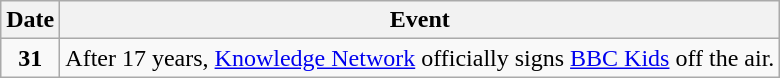<table class="wikitable">
<tr>
<th>Date</th>
<th>Event</th>
</tr>
<tr>
<td style="text-align:center;"><strong>31</strong></td>
<td>After 17 years, <a href='#'>Knowledge Network</a> officially signs <a href='#'>BBC Kids</a> off the air.</td>
</tr>
</table>
